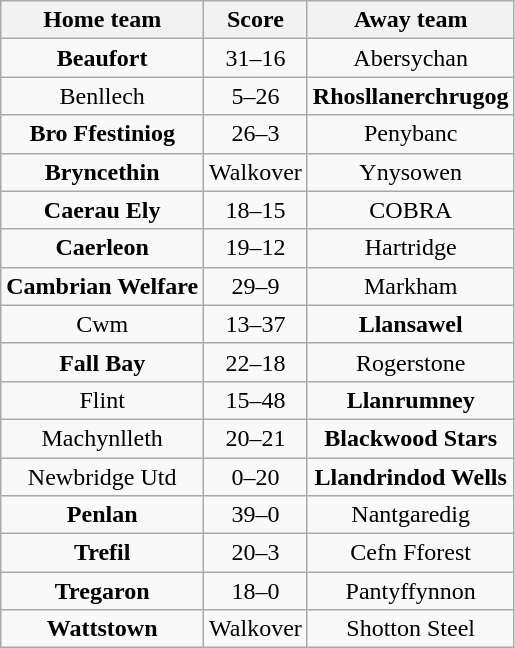<table class="wikitable" style="text-align: center">
<tr>
<th>Home team</th>
<th>Score</th>
<th>Away team</th>
</tr>
<tr>
<td><strong>Beaufort</strong></td>
<td>31–16</td>
<td>Abersychan</td>
</tr>
<tr>
<td>Benllech</td>
<td>5–26</td>
<td><strong>Rhosllanerchrugog</strong></td>
</tr>
<tr>
<td><strong>Bro Ffestiniog</strong></td>
<td>26–3</td>
<td>Penybanc</td>
</tr>
<tr>
<td><strong>Bryncethin</strong></td>
<td>Walkover</td>
<td>Ynysowen</td>
</tr>
<tr>
<td><strong>Caerau Ely</strong></td>
<td>18–15</td>
<td>COBRA</td>
</tr>
<tr>
<td><strong>Caerleon</strong></td>
<td>19–12</td>
<td>Hartridge</td>
</tr>
<tr>
<td><strong>Cambrian Welfare</strong></td>
<td>29–9</td>
<td>Markham</td>
</tr>
<tr>
<td>Cwm</td>
<td>13–37</td>
<td><strong>Llansawel</strong></td>
</tr>
<tr>
<td><strong>Fall Bay</strong></td>
<td>22–18</td>
<td>Rogerstone</td>
</tr>
<tr>
<td>Flint</td>
<td>15–48</td>
<td><strong>Llanrumney</strong></td>
</tr>
<tr>
<td>Machynlleth</td>
<td>20–21</td>
<td><strong>Blackwood Stars</strong></td>
</tr>
<tr>
<td>Newbridge Utd</td>
<td>0–20</td>
<td><strong>Llandrindod Wells</strong></td>
</tr>
<tr>
<td><strong>Penlan</strong></td>
<td>39–0</td>
<td>Nantgaredig</td>
</tr>
<tr>
<td><strong>Trefil</strong></td>
<td>20–3</td>
<td>Cefn Fforest</td>
</tr>
<tr>
<td><strong>Tregaron</strong></td>
<td>18–0</td>
<td>Pantyffynnon</td>
</tr>
<tr>
<td><strong>Wattstown</strong></td>
<td>Walkover</td>
<td>Shotton Steel</td>
</tr>
</table>
